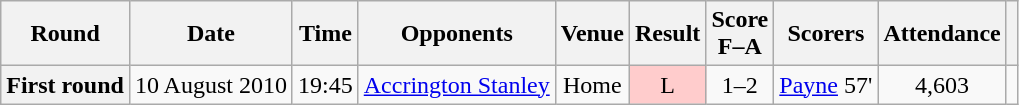<table class="wikitable plainrowheaders" style="text-align:center">
<tr>
<th scope="col">Round</th>
<th scope="col">Date</th>
<th scope="col">Time</th>
<th scope="col">Opponents</th>
<th scope="col">Venue</th>
<th scope="col">Result</th>
<th scope="col">Score<br>F–A</th>
<th scope="col">Scorers</th>
<th scope="col">Attendance</th>
<th scope="col"></th>
</tr>
<tr>
<th scope=row>First round</th>
<td>10 August 2010</td>
<td>19:45</td>
<td align=left><a href='#'>Accrington Stanley</a></td>
<td>Home</td>
<td bgcolor=#FFCCCC>L</td>
<td>1–2 </td>
<td><a href='#'>Payne</a> 57'</td>
<td>4,603</td>
<td></td>
</tr>
</table>
